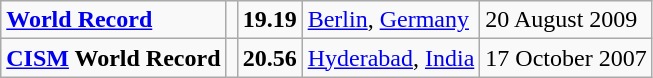<table class="wikitable">
<tr>
<td><strong><a href='#'>World Record</a></strong></td>
<td></td>
<td><strong>19.19</strong></td>
<td><a href='#'>Berlin</a>, <a href='#'>Germany</a></td>
<td>20 August 2009</td>
</tr>
<tr>
<td><strong><a href='#'>CISM</a> World Record</strong></td>
<td></td>
<td><strong>20.56</strong></td>
<td><a href='#'>Hyderabad</a>, <a href='#'>India</a></td>
<td>17 October 2007</td>
</tr>
</table>
